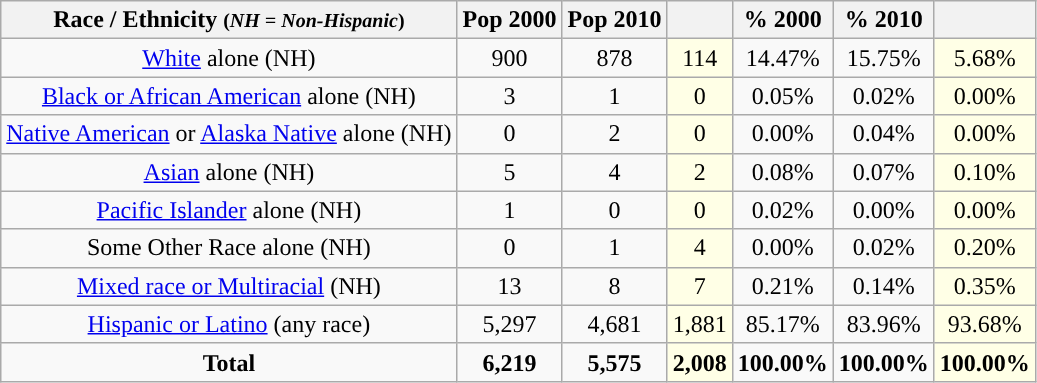<table class="wikitable" style="text-align:center;">
<tr>
<th>Race / Ethnicity <small>(<em>NH = Non-Hispanic</em>)</small></th>
<th>Pop 2000</th>
<th>Pop 2010</th>
<th></th>
<th>% 2000</th>
<th>% 2010</th>
<th></th>
</tr>
<tr>
<td><a href='#'>White</a> alone (NH)</td>
<td>900</td>
<td>878</td>
<td style='background: #ffffe6;'>114</td>
<td>14.47%</td>
<td>15.75%</td>
<td style='background: #ffffe6;'>5.68%</td>
</tr>
<tr>
<td><a href='#'>Black or African American</a> alone (NH)</td>
<td>3</td>
<td>1</td>
<td style='background: #ffffe6;'>0</td>
<td>0.05%</td>
<td>0.02%</td>
<td style='background: #ffffe6;'>0.00%</td>
</tr>
<tr>
<td><a href='#'>Native American</a> or <a href='#'>Alaska Native</a> alone (NH)</td>
<td>0</td>
<td>2</td>
<td style='background: #ffffe6;'>0</td>
<td>0.00%</td>
<td>0.04%</td>
<td style='background: #ffffe6;'>0.00%</td>
</tr>
<tr>
<td><a href='#'>Asian</a> alone (NH)</td>
<td>5</td>
<td>4</td>
<td style='background: #ffffe6;'>2</td>
<td>0.08%</td>
<td>0.07%</td>
<td style='background: #ffffe6;'>0.10%</td>
</tr>
<tr>
<td><a href='#'>Pacific Islander</a> alone (NH)</td>
<td>1</td>
<td>0</td>
<td style='background: #ffffe6;'>0</td>
<td>0.02%</td>
<td>0.00%</td>
<td style='background: #ffffe6;'>0.00%</td>
</tr>
<tr>
<td>Some Other Race alone (NH)</td>
<td>0</td>
<td>1</td>
<td style='background: #ffffe6;'>4</td>
<td>0.00%</td>
<td>0.02%</td>
<td style='background: #ffffe6;'>0.20%</td>
</tr>
<tr>
<td><a href='#'>Mixed race or Multiracial</a> (NH)</td>
<td>13</td>
<td>8</td>
<td style='background: #ffffe6;'>7</td>
<td>0.21%</td>
<td>0.14%</td>
<td style='background: #ffffe6;'>0.35%</td>
</tr>
<tr>
<td><a href='#'>Hispanic or Latino</a> (any race)</td>
<td>5,297</td>
<td>4,681</td>
<td style='background: #ffffe6;'>1,881</td>
<td>85.17%</td>
<td>83.96%</td>
<td style='background: #ffffe6;'>93.68%</td>
</tr>
<tr>
<td><strong>Total</strong></td>
<td><strong>6,219</strong></td>
<td><strong>5,575</strong></td>
<td style='background: #ffffe6;'><strong>2,008</strong></td>
<td><strong>100.00%</strong></td>
<td><strong>100.00%</strong></td>
<td style='background: #ffffe6;'><strong>100.00%</strong></td>
</tr>
</table>
